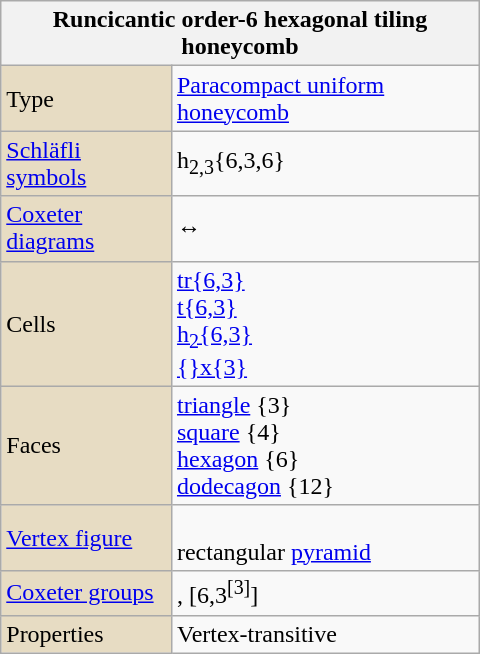<table class="wikitable" align="right" style="margin-left:10px" width="320">
<tr>
<th bgcolor=#e7dcc3 colspan=2>Runcicantic order-6 hexagonal tiling honeycomb</th>
</tr>
<tr>
<td bgcolor=#e7dcc3>Type</td>
<td><a href='#'>Paracompact uniform honeycomb</a></td>
</tr>
<tr>
<td bgcolor=#e7dcc3><a href='#'>Schläfli symbols</a></td>
<td>h<sub>2,3</sub>{6,3,6}</td>
</tr>
<tr>
<td bgcolor=#e7dcc3><a href='#'>Coxeter diagrams</a></td>
<td> ↔ </td>
</tr>
<tr>
<td bgcolor=#e7dcc3>Cells</td>
<td><a href='#'>tr{6,3}</a> <br><a href='#'>t{6,3}</a> <br><a href='#'>h<sub>2</sub>{6,3}</a> <br><a href='#'>{}x{3}</a> </td>
</tr>
<tr>
<td bgcolor=#e7dcc3>Faces</td>
<td><a href='#'>triangle</a> {3}<br><a href='#'>square</a> {4}<br><a href='#'>hexagon</a> {6}<br><a href='#'>dodecagon</a> {12}</td>
</tr>
<tr>
<td bgcolor=#e7dcc3><a href='#'>Vertex figure</a></td>
<td><br>rectangular <a href='#'>pyramid</a></td>
</tr>
<tr>
<td bgcolor=#e7dcc3><a href='#'>Coxeter groups</a></td>
<td>, [6,3<sup>[3]</sup>]</td>
</tr>
<tr>
<td bgcolor=#e7dcc3>Properties</td>
<td>Vertex-transitive</td>
</tr>
</table>
